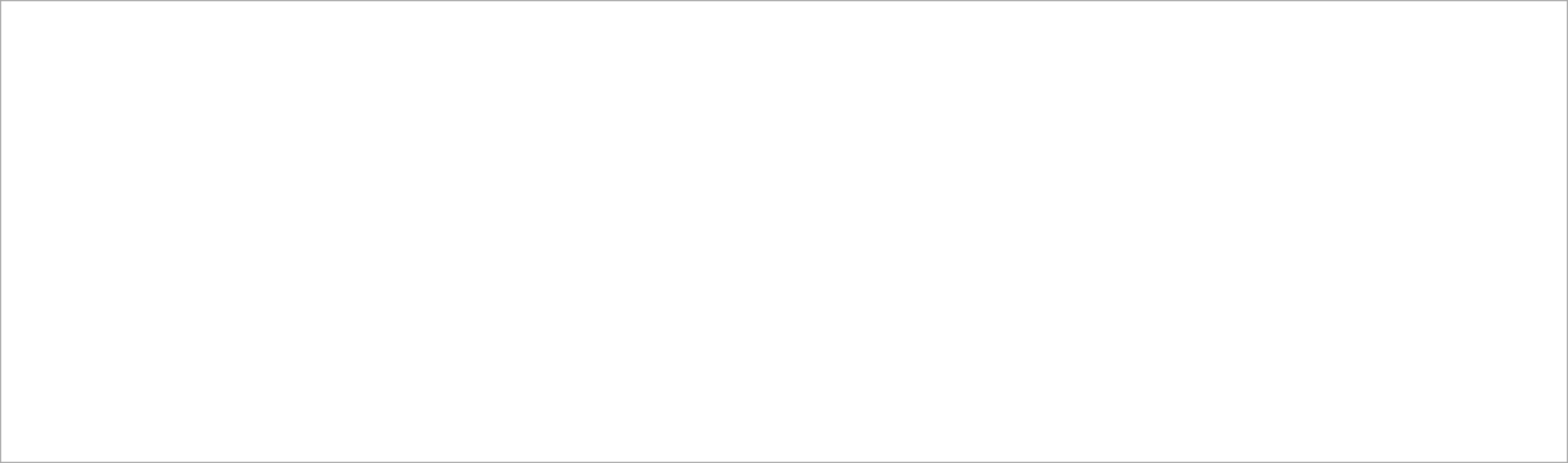<table cellpadding="0" cellspacing="1" style="border:1px solid darkgrey; margin:auto; width:85em;">
<tr>
<td colspan="6"><br></td>
</tr>
<tr>
<td colspan="6"><br></td>
</tr>
<tr>
<td colspan="6"><br></td>
</tr>
<tr>
<td colspan="6"><br></td>
</tr>
<tr>
<td colspan="6"><br></td>
</tr>
<tr>
<td colspan="6"><br></td>
</tr>
<tr>
<td colspan="6"><br></td>
</tr>
<tr>
<td colspan="6"><br></td>
</tr>
<tr>
<td colspan="6"><br></td>
</tr>
<tr>
<td colspan="6"><br></td>
</tr>
<tr>
<td colspan="6"><br></td>
</tr>
<tr>
<td colspan="6"><br></td>
</tr>
<tr>
<td colspan="6"><br></td>
</tr>
<tr>
<td colspan="6"><br></td>
</tr>
<tr>
<td colspan="6"><br></td>
</tr>
<tr>
<td colspan="6"><br></td>
</tr>
<tr>
<td colspan="6"><br></td>
</tr>
<tr>
<td colspan="6"><br></td>
</tr>
<tr>
<td colspan="6"><br></td>
</tr>
<tr>
<td colspan="6"><br></td>
</tr>
<tr>
<td colspan="6"><br></td>
</tr>
</table>
